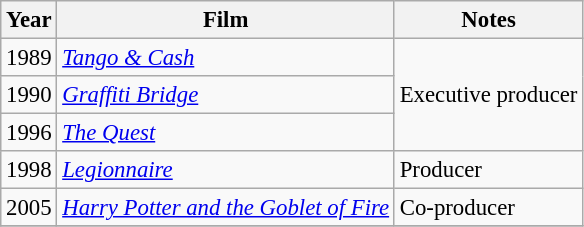<table class="wikitable" style="font-size: 95%;">
<tr>
<th>Year</th>
<th>Film</th>
<th>Notes</th>
</tr>
<tr>
<td>1989</td>
<td><em><a href='#'>Tango & Cash</a></em></td>
<td rowspan="3">Executive producer</td>
</tr>
<tr>
<td>1990</td>
<td><em><a href='#'>Graffiti Bridge</a></em></td>
</tr>
<tr>
<td>1996</td>
<td><em><a href='#'>The Quest</a></em></td>
</tr>
<tr>
<td>1998</td>
<td><em><a href='#'>Legionnaire</a></em></td>
<td>Producer</td>
</tr>
<tr>
<td>2005</td>
<td><em><a href='#'>Harry Potter and the Goblet of Fire</a></em></td>
<td>Co-producer</td>
</tr>
<tr>
</tr>
</table>
